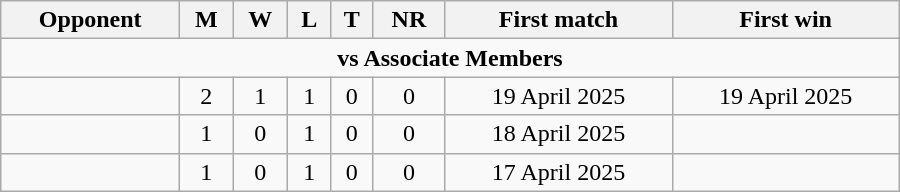<table class="wikitable" style="text-align: center; width: 600px;">
<tr>
<th>Opponent</th>
<th>M</th>
<th>W</th>
<th>L</th>
<th>T</th>
<th>NR</th>
<th>First match</th>
<th>First win</th>
</tr>
<tr>
<td colspan="8" style="text-align:center;"><strong>vs Associate Members</strong></td>
</tr>
<tr>
<td align=left></td>
<td>2</td>
<td>1</td>
<td>1</td>
<td>0</td>
<td>0</td>
<td>19 April 2025</td>
<td>19 April 2025</td>
</tr>
<tr>
<td align=left></td>
<td>1</td>
<td>0</td>
<td>1</td>
<td>0</td>
<td>0</td>
<td>18 April 2025</td>
<td></td>
</tr>
<tr>
<td align=left></td>
<td>1</td>
<td>0</td>
<td>1</td>
<td>0</td>
<td>0</td>
<td>17 April 2025</td>
<td></td>
</tr>
</table>
